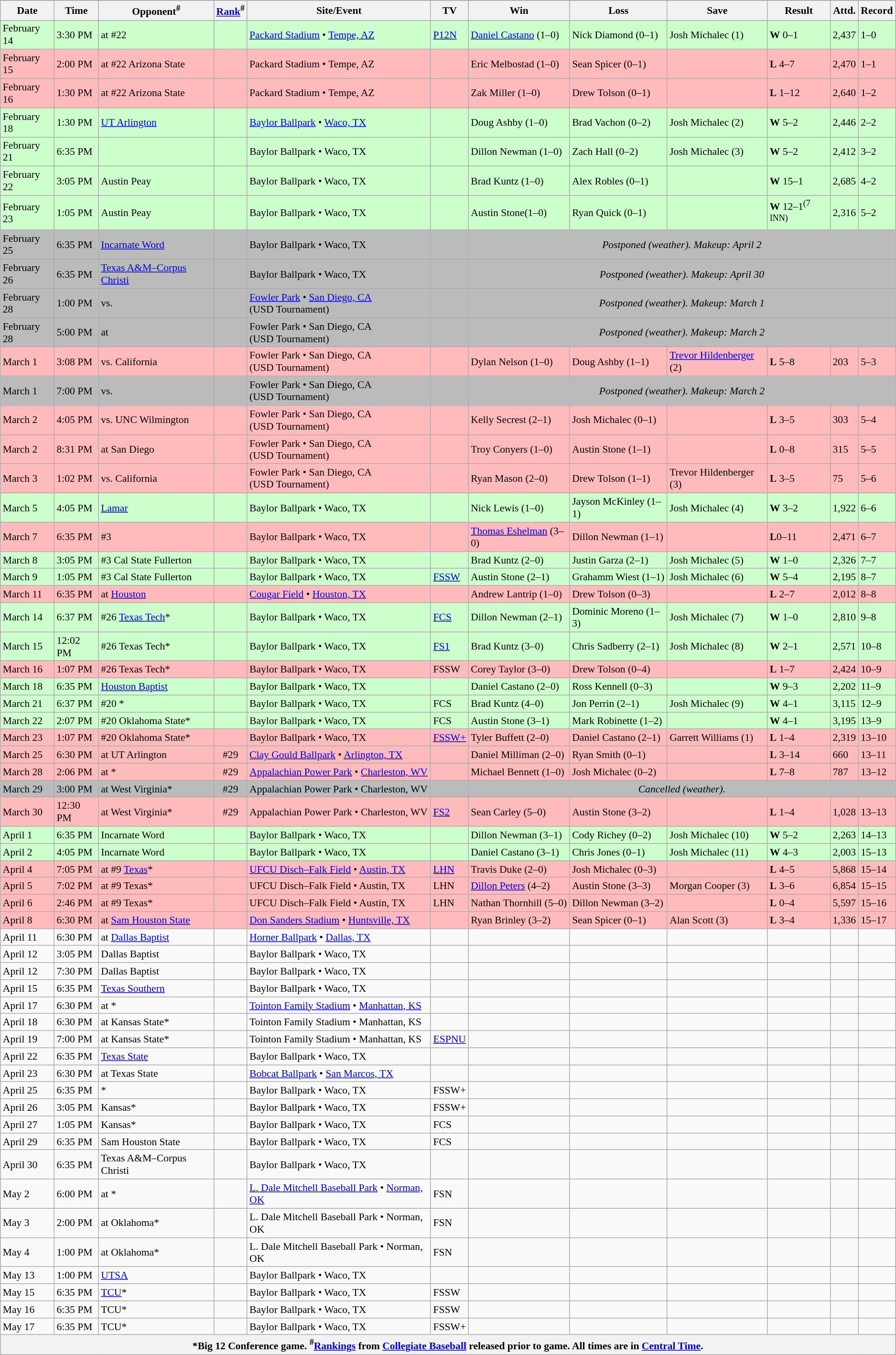<table class="wikitable" style="font-size:90%">
<tr>
</tr>
<tr>
<th>Date</th>
<th>Time</th>
<th>Opponent<sup>#</sup></th>
<th><a href='#'>Rank</a><sup>#</sup></th>
<th>Site/Event</th>
<th>TV</th>
<th>Win</th>
<th>Loss</th>
<th>Save</th>
<th>Result</th>
<th>Attd.</th>
<th>Record</th>
</tr>
<tr bgcolor="ccffcc">
<td>February 14</td>
<td>3:30 PM</td>
<td>at #22 </td>
<td></td>
<td><a href='#'>Packard Stadium</a> • <a href='#'>Tempe, AZ</a></td>
<td><a href='#'>P12N</a></td>
<td><a href='#'>Daniel Castano</a> (1–0)</td>
<td>Nick Diamond (0–1)</td>
<td>Josh Michalec (1)</td>
<td><strong>W</strong> 0–1</td>
<td>2,437</td>
<td>1–0</td>
</tr>
<tr bgcolor="ffbbbb">
<td>February 15</td>
<td>2:00 PM</td>
<td>at #22 Arizona State</td>
<td></td>
<td>Packard Stadium • Tempe, AZ</td>
<td></td>
<td>Eric Melbostad (1–0)</td>
<td>Sean Spicer (0–1)</td>
<td></td>
<td><strong>L</strong> 4–7</td>
<td>2,470</td>
<td>1–1</td>
</tr>
<tr bgcolor="ffbbbb">
<td>February 16</td>
<td>1:30 PM</td>
<td>at #22 Arizona State</td>
<td></td>
<td>Packard Stadium • Tempe, AZ</td>
<td></td>
<td>Zak Miller (1–0)</td>
<td>Drew Tolson (0–1)</td>
<td></td>
<td><strong>L</strong> 1–12</td>
<td>2,640</td>
<td>1–2</td>
</tr>
<tr bgcolor="ccffcc">
<td>February 18</td>
<td>1:30 PM</td>
<td><a href='#'>UT Arlington</a></td>
<td></td>
<td><a href='#'>Baylor Ballpark</a> • <a href='#'>Waco, TX</a></td>
<td></td>
<td>Doug Ashby (1–0)</td>
<td>Brad Vachon (0–2)</td>
<td>Josh Michalec (2)</td>
<td><strong>W</strong> 5–2</td>
<td>2,446</td>
<td>2–2</td>
</tr>
<tr bgcolor="ccffcc">
<td>February 21</td>
<td>6:35 PM</td>
<td></td>
<td></td>
<td>Baylor Ballpark • Waco, TX</td>
<td></td>
<td>Dillon Newman (1–0)</td>
<td>Zach Hall (0–2)</td>
<td>Josh Michalec (3)</td>
<td><strong>W</strong> 5–2</td>
<td>2,412</td>
<td>3–2</td>
</tr>
<tr bgcolor="ccffcc">
<td>February 22</td>
<td>3:05 PM</td>
<td>Austin Peay</td>
<td></td>
<td>Baylor Ballpark • Waco, TX</td>
<td></td>
<td>Brad Kuntz (1–0)</td>
<td>Alex Robles (0–1)</td>
<td></td>
<td><strong>W</strong> 15–1</td>
<td>2,685</td>
<td>4–2</td>
</tr>
<tr bgcolor="ccffcc">
<td>February 23</td>
<td>1:05 PM</td>
<td>Austin Peay</td>
<td></td>
<td>Baylor Ballpark • Waco, TX</td>
<td></td>
<td>Austin Stone(1–0)</td>
<td>Ryan Quick (0–1)</td>
<td></td>
<td><strong>W</strong> 12–1<sup>(7 INN)</sup></td>
<td>2,316</td>
<td>5–2</td>
</tr>
<tr bgcolor="bbbbbb">
<td>February 25</td>
<td>6:35 PM</td>
<td><a href='#'>Incarnate Word</a></td>
<td></td>
<td>Baylor Ballpark • Waco, TX</td>
<td></td>
<td colspan="6" align="center"><em>Postponed (weather). Makeup: April 2</em></td>
</tr>
<tr bgcolor="bbbbbb">
<td>February 26</td>
<td>6:35 PM</td>
<td><a href='#'>Texas A&M–Corpus Christi</a></td>
<td></td>
<td>Baylor Ballpark • Waco, TX</td>
<td></td>
<td colspan="6" align="center"><em>Postponed (weather). Makeup: April 30</em></td>
</tr>
<tr bgcolor="bbbbbb">
<td>February 28</td>
<td>1:00 PM</td>
<td>vs. </td>
<td></td>
<td><a href='#'>Fowler Park</a> • <a href='#'>San Diego, CA</a><br>(USD Tournament)</td>
<td></td>
<td colspan="6" align="center"><em>Postponed (weather). Makeup: March 1</em></td>
</tr>
<tr bgcolor="bbbbbb">
<td>February 28</td>
<td>5:00 PM</td>
<td>at </td>
<td></td>
<td>Fowler Park • San Diego, CA<br>(USD Tournament)</td>
<td></td>
<td colspan="6" align="center"><em>Postponed (weather). Makeup: March 2</em></td>
</tr>
<tr bgcolor="ffbbbb">
<td>March 1</td>
<td>3:08 PM</td>
<td>vs. California</td>
<td></td>
<td>Fowler Park • San Diego, CA<br>(USD Tournament)</td>
<td></td>
<td>Dylan Nelson (1–0)</td>
<td>Doug Ashby (1–1)</td>
<td><a href='#'>Trevor Hildenberger</a> (2)</td>
<td><strong>L</strong> 5–8</td>
<td>203</td>
<td>5–3</td>
</tr>
<tr bgcolor="bbbbbb">
<td>March 1</td>
<td>7:00 PM</td>
<td>vs. </td>
<td></td>
<td>Fowler Park • San Diego, CA<br>(USD Tournament)</td>
<td></td>
<td colspan="6" align="center"><em>Postponed (weather). Makeup: March 2</em></td>
</tr>
<tr bgcolor="ffbbbb">
<td>March 2</td>
<td>4:05 PM</td>
<td>vs. UNC Wilmington</td>
<td></td>
<td>Fowler Park • San Diego, CA<br>(USD Tournament)</td>
<td></td>
<td>Kelly Secrest (2–1)</td>
<td>Josh Michalec (0–1)</td>
<td></td>
<td><strong>L</strong> 3–5</td>
<td>303</td>
<td>5–4</td>
</tr>
<tr bgcolor="ffbbbb">
<td>March 2</td>
<td>8:31 PM</td>
<td>at San Diego</td>
<td></td>
<td>Fowler Park • San Diego, CA<br>(USD Tournament)</td>
<td></td>
<td>Troy Conyers (1–0)</td>
<td>Austin Stone (1–1)</td>
<td></td>
<td><strong>L</strong> 0–8</td>
<td>315</td>
<td>5–5</td>
</tr>
<tr bgcolor="ffbbbb">
<td>March 3</td>
<td>1:02 PM</td>
<td>vs. California</td>
<td></td>
<td>Fowler Park • San Diego, CA<br>(USD Tournament)</td>
<td></td>
<td>Ryan Mason (2–0)</td>
<td>Drew Tolson (1–1)</td>
<td>Trevor Hildenberger (3)</td>
<td><strong>L</strong> 3–5</td>
<td>75</td>
<td>5–6</td>
</tr>
<tr bgcolor="ccffcc">
<td>March 5</td>
<td>4:05 PM</td>
<td><a href='#'>Lamar</a></td>
<td></td>
<td>Baylor Ballpark • Waco, TX</td>
<td></td>
<td>Nick Lewis (1–0)</td>
<td>Jayson McKinley (1–1)</td>
<td>Josh Michalec (4)</td>
<td><strong>W</strong> 3–2</td>
<td>1,922</td>
<td>6–6</td>
</tr>
<tr bgcolor="ffbbbb">
<td>March 7</td>
<td>6:35 PM</td>
<td>#3 </td>
<td></td>
<td>Baylor Ballpark • Waco, TX</td>
<td></td>
<td><a href='#'>Thomas Eshelman</a> (3–0)</td>
<td>Dillon Newman (1–1)</td>
<td></td>
<td><strong>L</strong>0–11</td>
<td>2,471</td>
<td>6–7</td>
</tr>
<tr bgcolor="ccffcc">
<td>March 8</td>
<td>3:05 PM</td>
<td>#3 Cal State Fullerton</td>
<td></td>
<td>Baylor Ballpark • Waco, TX</td>
<td></td>
<td>Brad Kuntz (2–0)</td>
<td>Justin Garza (2–1)</td>
<td>Josh Michalec (5)</td>
<td><strong>W</strong> 1–0</td>
<td>2,326</td>
<td>7–7</td>
</tr>
<tr bgcolor="ccffcc">
<td>March 9</td>
<td>1:05 PM</td>
<td>#3 Cal State Fullerton</td>
<td></td>
<td>Baylor Ballpark • Waco, TX</td>
<td><a href='#'>FSSW</a></td>
<td>Austin Stone (2–1)</td>
<td>Grahamm Wiest (1–1)</td>
<td>Josh Michalec (6)</td>
<td><strong>W</strong> 5–4</td>
<td>2,195</td>
<td>8–7</td>
</tr>
<tr bgcolor="ffbbbb">
<td>March 11</td>
<td>6:35 PM</td>
<td>at <a href='#'>Houston</a></td>
<td></td>
<td><a href='#'>Cougar Field</a> • <a href='#'>Houston, TX</a></td>
<td></td>
<td>Andrew Lantrip (1–0)</td>
<td>Drew Tolson (0–3)</td>
<td></td>
<td><strong>L</strong> 2–7</td>
<td>2,012</td>
<td>8–8</td>
</tr>
<tr bgcolor="ccffcc">
<td>March 14</td>
<td>6:37 PM</td>
<td>#26 <a href='#'>Texas Tech</a>*</td>
<td></td>
<td>Baylor Ballpark • Waco, TX</td>
<td><a href='#'>FCS</a></td>
<td>Dillon Newman (2–1)</td>
<td>Dominic Moreno (1–3)</td>
<td>Josh Michalec (7)</td>
<td><strong>W</strong> 1–0</td>
<td>2,810</td>
<td>9–8</td>
</tr>
<tr bgcolor="ccffcc">
<td>March 15</td>
<td>12:02 PM</td>
<td>#26 Texas Tech*</td>
<td></td>
<td>Baylor Ballpark • Waco, TX</td>
<td><a href='#'>FS1</a></td>
<td>Brad Kuntz (3–0)</td>
<td>Chris Sadberry (2–1)</td>
<td>Josh Michalec (8)</td>
<td><strong>W</strong> 2–1</td>
<td>2,571</td>
<td>10–8</td>
</tr>
<tr bgcolor="ffbbbb">
<td>March 16</td>
<td>1:07 PM</td>
<td>#26 Texas Tech*</td>
<td></td>
<td>Baylor Ballpark • Waco, TX</td>
<td>FSSW</td>
<td>Corey Taylor (3–0)</td>
<td>Drew Tolson (0–4)</td>
<td></td>
<td><strong>L</strong> 1–7</td>
<td>2,424</td>
<td>10–9</td>
</tr>
<tr bgcolor="ccffcc">
<td>March 18</td>
<td>6:35 PM</td>
<td><a href='#'>Houston Baptist</a></td>
<td></td>
<td>Baylor Ballpark • Waco, TX</td>
<td></td>
<td>Daniel Castano (2–0)</td>
<td>Ross Kennell (0–3)</td>
<td></td>
<td><strong>W</strong> 9–3</td>
<td>2,202</td>
<td>11–9</td>
</tr>
<tr bgcolor="ccffcc">
<td>March 21</td>
<td>6:37 PM</td>
<td>#20 *</td>
<td></td>
<td>Baylor Ballpark • Waco, TX</td>
<td>FCS</td>
<td>Brad Kuntz (4–0)</td>
<td>Jon Perrin (2–1)</td>
<td>Josh Michalec (9)</td>
<td><strong>W</strong> 4–1</td>
<td>3,115</td>
<td>12–9</td>
</tr>
<tr bgcolor="ccffcc">
<td>March 22</td>
<td>2:07 PM</td>
<td>#20 Oklahoma State*</td>
<td></td>
<td>Baylor Ballpark • Waco, TX</td>
<td>FCS</td>
<td>Austin Stone (3–1)</td>
<td>Mark Robinette (1–2)</td>
<td></td>
<td><strong>W</strong> 4–1</td>
<td>3,195</td>
<td>13–9</td>
</tr>
<tr bgcolor="ffbbbb">
<td>March 23</td>
<td>1:07 PM</td>
<td>#20 Oklahoma State*</td>
<td></td>
<td>Baylor Ballpark • Waco, TX</td>
<td><a href='#'>FSSW+</a></td>
<td>Tyler Buffett (2–0)</td>
<td>Daniel Castano (2–1)</td>
<td>Garrett Williams (1)</td>
<td><strong>L</strong> 1–4</td>
<td>2,319</td>
<td>13–10</td>
</tr>
<tr bgcolor="ffbbbb">
<td>March 25</td>
<td>6:30 PM</td>
<td>at UT Arlington</td>
<td align="center">#29</td>
<td><a href='#'>Clay Gould Ballpark</a> • <a href='#'>Arlington, TX</a></td>
<td></td>
<td>Daniel Milliman (2–0)</td>
<td>Ryan Smith (0–1)</td>
<td></td>
<td><strong>L</strong> 3–14</td>
<td>660</td>
<td>13–11</td>
</tr>
<tr bgcolor="ffbbbb">
<td>March 28</td>
<td>2:06 PM</td>
<td>at *</td>
<td align="center">#29</td>
<td><a href='#'>Appalachian Power Park</a> • <a href='#'>Charleston, WV</a></td>
<td></td>
<td>Michael Bennett (1–0)</td>
<td>Josh Michalec (0–2)</td>
<td></td>
<td><strong>L</strong> 7–8</td>
<td>787</td>
<td>13–12</td>
</tr>
<tr bgcolor="bbbbbb">
<td>March 29</td>
<td>3:00 PM</td>
<td>at West Virginia*</td>
<td align="center">#29</td>
<td>Appalachian Power Park • Charleston, WV</td>
<td></td>
<td colspan="6" align="center"><em>Cancelled (weather).</em></td>
</tr>
<tr bgcolor="ffbbbb">
<td>March 30</td>
<td>12:30 PM</td>
<td>at West Virginia*</td>
<td align="center">#29</td>
<td>Appalachian Power Park • Charleston, WV</td>
<td><a href='#'>FS2</a></td>
<td>Sean Carley (5–0)</td>
<td>Austin Stone (3–2)</td>
<td></td>
<td><strong>L</strong> 1–4</td>
<td>1,028</td>
<td>13–13</td>
</tr>
<tr bgcolor="ccffcc">
<td>April 1</td>
<td>6:35 PM</td>
<td>Incarnate Word</td>
<td></td>
<td>Baylor Ballpark • Waco, TX</td>
<td></td>
<td>Dillon Newman (3–1)</td>
<td>Cody Richey (0–2)</td>
<td>Josh Michalec (10)</td>
<td><strong>W</strong> 5–2</td>
<td>2,263</td>
<td>14–13</td>
</tr>
<tr bgcolor="ccffcc">
<td>April 2</td>
<td>4:05 PM</td>
<td>Incarnate Word</td>
<td></td>
<td>Baylor Ballpark • Waco, TX</td>
<td></td>
<td>Daniel Castano (3–1)</td>
<td>Chris Jones (0–1)</td>
<td>Josh Michalec (11)</td>
<td><strong>W</strong> 4–3</td>
<td>2,003</td>
<td>15–13</td>
</tr>
<tr bgcolor="ffbbbb">
<td>April 4</td>
<td>7:05 PM</td>
<td>at #9 <a href='#'>Texas</a>*</td>
<td></td>
<td><a href='#'>UFCU Disch–Falk Field</a> • <a href='#'>Austin, TX</a></td>
<td><a href='#'>LHN</a></td>
<td>Travis Duke (2–0)</td>
<td>Josh Michalec (0–3)</td>
<td></td>
<td><strong>L</strong> 4–5</td>
<td>5,868</td>
<td>15–14</td>
</tr>
<tr bgcolor="ffbbbb">
<td>April 5</td>
<td>7:02 PM</td>
<td>at #9 Texas*</td>
<td></td>
<td>UFCU Disch–Falk Field • Austin, TX</td>
<td>LHN</td>
<td><a href='#'>Dillon Peters</a> (4–2)</td>
<td>Austin Stone (3–3)</td>
<td>Morgan Cooper (3)</td>
<td><strong>L</strong> 3–6</td>
<td>6,854</td>
<td>15–15</td>
</tr>
<tr bgcolor="ffbbbb">
<td>April 6</td>
<td>2:46 PM</td>
<td>at #9 Texas*</td>
<td></td>
<td>UFCU Disch–Falk Field • Austin, TX</td>
<td>LHN</td>
<td>Nathan Thornhill (5–0)</td>
<td>Dillon Newman (3–2)</td>
<td></td>
<td><strong>L</strong> 0–4</td>
<td>5,597</td>
<td>15–16</td>
</tr>
<tr bgcolor="ffbbbb">
<td>April 8</td>
<td>6:30 PM</td>
<td>at <a href='#'>Sam Houston State</a></td>
<td></td>
<td><a href='#'>Don Sanders Stadium</a> • <a href='#'>Huntsville, TX</a></td>
<td></td>
<td>Ryan Brinley (3–2)</td>
<td>Sean Spicer (0–1)</td>
<td>Alan Scott (3)</td>
<td><strong>L</strong> 3–4</td>
<td>1,336</td>
<td>15–17</td>
</tr>
<tr>
<td>April 11</td>
<td>6:30 PM</td>
<td>at <a href='#'>Dallas Baptist</a></td>
<td></td>
<td><a href='#'>Horner Ballpark</a> • <a href='#'>Dallas, TX</a></td>
<td></td>
<td></td>
<td></td>
<td></td>
<td></td>
<td></td>
<td></td>
</tr>
<tr>
<td>April 12</td>
<td>3:05 PM</td>
<td>Dallas Baptist</td>
<td></td>
<td>Baylor Ballpark • Waco, TX</td>
<td></td>
<td></td>
<td></td>
<td></td>
<td></td>
<td></td>
<td></td>
</tr>
<tr>
<td>April 12</td>
<td>7:30 PM</td>
<td>Dallas Baptist</td>
<td></td>
<td>Baylor Ballpark • Waco, TX</td>
<td></td>
<td></td>
<td></td>
<td></td>
<td></td>
<td></td>
<td></td>
</tr>
<tr>
<td>April 15</td>
<td>6:35 PM</td>
<td><a href='#'>Texas Southern</a></td>
<td></td>
<td>Baylor Ballpark • Waco, TX</td>
<td></td>
<td></td>
<td></td>
<td></td>
<td></td>
<td></td>
<td></td>
</tr>
<tr>
<td>April 17</td>
<td>6:30 PM</td>
<td>at *</td>
<td></td>
<td><a href='#'>Tointon Family Stadium</a> • <a href='#'>Manhattan, KS</a></td>
<td></td>
<td></td>
<td></td>
<td></td>
<td></td>
<td></td>
<td></td>
</tr>
<tr>
<td>April 18</td>
<td>6:30 PM</td>
<td>at Kansas State*</td>
<td></td>
<td>Tointon Family Stadium • Manhattan, KS</td>
<td></td>
<td></td>
<td></td>
<td></td>
<td></td>
<td></td>
<td></td>
</tr>
<tr>
<td>April 19</td>
<td>7:00 PM</td>
<td>at Kansas State*</td>
<td></td>
<td>Tointon Family Stadium • Manhattan, KS</td>
<td><a href='#'>ESPNU</a></td>
<td></td>
<td></td>
<td></td>
<td></td>
<td></td>
<td></td>
</tr>
<tr>
<td>April 22</td>
<td>6:35 PM</td>
<td><a href='#'>Texas State</a></td>
<td></td>
<td>Baylor Ballpark • Waco, TX</td>
<td></td>
<td></td>
<td></td>
<td></td>
<td></td>
<td></td>
<td></td>
</tr>
<tr>
<td>April 23</td>
<td>6:30 PM</td>
<td>at Texas State</td>
<td></td>
<td><a href='#'>Bobcat Ballpark</a> • <a href='#'>San Marcos, TX</a></td>
<td></td>
<td></td>
<td></td>
<td></td>
<td></td>
<td></td>
<td></td>
</tr>
<tr>
<td>April 25</td>
<td>6:35 PM</td>
<td>*</td>
<td></td>
<td>Baylor Ballpark • Waco, TX</td>
<td>FSSW+</td>
<td></td>
<td></td>
<td></td>
<td></td>
<td></td>
<td></td>
</tr>
<tr>
<td>April 26</td>
<td>3:05 PM</td>
<td>Kansas*</td>
<td></td>
<td>Baylor Ballpark • Waco, TX</td>
<td>FSSW+</td>
<td></td>
<td></td>
<td></td>
<td></td>
<td></td>
<td></td>
</tr>
<tr>
<td>April 27</td>
<td>1:05 PM</td>
<td>Kansas*</td>
<td></td>
<td>Baylor Ballpark • Waco, TX</td>
<td>FCS</td>
<td></td>
<td></td>
<td></td>
<td></td>
<td></td>
<td></td>
</tr>
<tr>
<td>April 29</td>
<td>6:35 PM</td>
<td>Sam Houston State</td>
<td></td>
<td>Baylor Ballpark • Waco, TX</td>
<td>FCS</td>
<td></td>
<td></td>
<td></td>
<td></td>
<td></td>
<td></td>
</tr>
<tr>
<td>April 30</td>
<td>6:35 PM</td>
<td>Texas A&M–Corpus Christi</td>
<td></td>
<td>Baylor Ballpark • Waco, TX</td>
<td></td>
<td></td>
<td></td>
<td></td>
<td></td>
<td></td>
<td></td>
</tr>
<tr>
<td>May 2</td>
<td>6:00 PM</td>
<td>at *</td>
<td></td>
<td><a href='#'>L. Dale Mitchell Baseball Park</a> • <a href='#'>Norman, OK</a></td>
<td>FSN</td>
<td></td>
<td></td>
<td></td>
<td></td>
<td></td>
<td></td>
</tr>
<tr>
<td>May 3</td>
<td>2:00 PM</td>
<td>at Oklahoma*</td>
<td></td>
<td>L. Dale Mitchell Baseball Park • Norman, OK</td>
<td>FSN</td>
<td></td>
<td></td>
<td></td>
<td></td>
<td></td>
<td></td>
</tr>
<tr>
<td>May 4</td>
<td>1:00 PM</td>
<td>at Oklahoma*</td>
<td></td>
<td>L. Dale Mitchell Baseball Park • Norman, OK</td>
<td>FSN</td>
<td></td>
<td></td>
<td></td>
<td></td>
<td></td>
<td></td>
</tr>
<tr>
<td>May 13</td>
<td>1:00 PM</td>
<td><a href='#'>UTSA</a></td>
<td></td>
<td>Baylor Ballpark • Waco, TX</td>
<td></td>
<td></td>
<td></td>
<td></td>
<td></td>
<td></td>
<td></td>
</tr>
<tr>
<td>May 15</td>
<td>6:35 PM</td>
<td><a href='#'>TCU</a>*</td>
<td></td>
<td>Baylor Ballpark • Waco, TX</td>
<td>FSSW</td>
<td></td>
<td></td>
<td></td>
<td></td>
<td></td>
<td></td>
</tr>
<tr>
<td>May 16</td>
<td>6:35 PM</td>
<td>TCU*</td>
<td></td>
<td>Baylor Ballpark • Waco, TX</td>
<td>FSSW</td>
<td></td>
<td></td>
<td></td>
<td></td>
<td></td>
<td></td>
</tr>
<tr>
<td>May 17</td>
<td>6:35 PM</td>
<td>TCU*</td>
<td></td>
<td>Baylor Ballpark • Waco, TX</td>
<td>FSSW+</td>
<td></td>
<td></td>
<td></td>
<td></td>
<td></td>
<td></td>
</tr>
<tr>
<th colspan="12">*Big 12 Conference game. <sup>#</sup><a href='#'>Rankings</a> from <a href='#'>Collegiate Baseball</a> released prior to game. All times are in <a href='#'>Central Time</a>.</th>
</tr>
</table>
